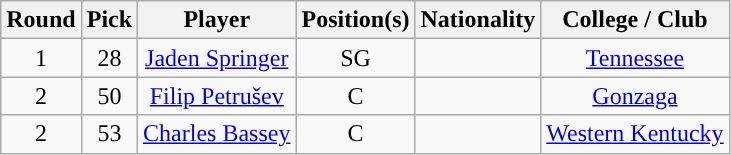<table class="wikitable sortable sortable">
<tr>
<th>Round</th>
<th>Pick</th>
<th>Player</th>
<th>Position(s)</th>
<th>Nationality</th>
<th>College / Club</th>
</tr>
<tr style="text-align: center">
<td>1</td>
<td>28</td>
<td><a href='#'>Jaden Springer</a></td>
<td>SG</td>
<td></td>
<td><a href='#'>Tennessee</a></td>
</tr>
<tr style="text-align: center">
<td>2</td>
<td>50</td>
<td><a href='#'>Filip Petrušev</a></td>
<td>C</td>
<td></td>
<td><a href='#'>Gonzaga</a></td>
</tr>
<tr style="text-align: center">
<td>2</td>
<td>53</td>
<td><a href='#'>Charles Bassey</a></td>
<td>C</td>
<td></td>
<td><a href='#'>Western Kentucky</a></td>
</tr>
</table>
